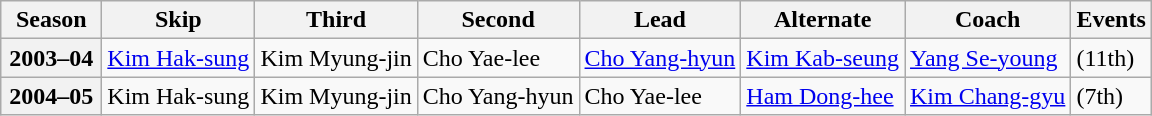<table class="wikitable">
<tr>
<th scope="col" width=60>Season</th>
<th scope="col">Skip</th>
<th scope="col">Third</th>
<th scope="col">Second</th>
<th scope="col">Lead</th>
<th scope="col">Alternate</th>
<th scope="col">Coach</th>
<th scope="col">Events</th>
</tr>
<tr>
<th scope="row">2003–04</th>
<td><a href='#'>Kim Hak-sung</a></td>
<td>Kim Myung-jin</td>
<td>Cho Yae-lee</td>
<td><a href='#'>Cho Yang-hyun</a></td>
<td><a href='#'>Kim Kab-seung</a></td>
<td><a href='#'>Yang Se-young</a></td>
<td> (11th)</td>
</tr>
<tr>
<th scope="row">2004–05</th>
<td>Kim Hak-sung</td>
<td>Kim Myung-jin</td>
<td>Cho Yang-hyun</td>
<td>Cho Yae-lee</td>
<td><a href='#'>Ham Dong-hee</a></td>
<td><a href='#'>Kim Chang-gyu</a></td>
<td> (7th)</td>
</tr>
</table>
